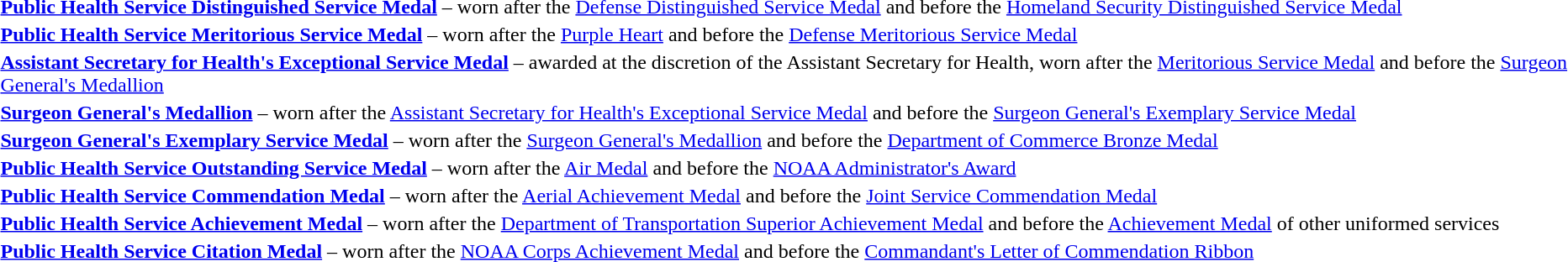<table>
<tr>
<td></td>
<td><strong><a href='#'>Public Health Service Distinguished Service Medal</a></strong> – worn after the <a href='#'>Defense Distinguished Service Medal</a> and before the <a href='#'>Homeland Security Distinguished Service Medal</a></td>
</tr>
<tr>
<td></td>
<td><strong><a href='#'>Public Health Service Meritorious Service Medal</a></strong> – worn after the <a href='#'>Purple Heart</a> and before the <a href='#'>Defense Meritorious Service Medal</a></td>
</tr>
<tr>
<td></td>
<td><strong><a href='#'>Assistant Secretary for Health's Exceptional Service Medal</a></strong> – awarded at the discretion of the Assistant Secretary for Health, worn after the <a href='#'>Meritorious Service Medal</a> and before the <a href='#'>Surgeon General's Medallion</a></td>
</tr>
<tr>
<td></td>
<td><strong><a href='#'>Surgeon General's Medallion</a></strong> – worn after the <a href='#'>Assistant Secretary for Health's Exceptional Service Medal</a> and before the <a href='#'>Surgeon General's Exemplary Service Medal</a></td>
</tr>
<tr>
<td></td>
<td><strong><a href='#'>Surgeon General's Exemplary Service Medal</a></strong> – worn after the <a href='#'>Surgeon General's Medallion</a> and before the <a href='#'>Department of Commerce Bronze Medal</a></td>
</tr>
<tr>
<td></td>
<td><strong><a href='#'>Public Health Service Outstanding Service Medal</a></strong> – worn after the <a href='#'>Air Medal</a> and before the <a href='#'>NOAA Administrator's Award</a></td>
</tr>
<tr>
<td></td>
<td><strong><a href='#'>Public Health Service Commendation Medal</a></strong> – worn after the <a href='#'>Aerial Achievement Medal</a> and before the <a href='#'>Joint Service Commendation Medal</a></td>
</tr>
<tr>
<td></td>
<td><strong><a href='#'>Public Health Service Achievement Medal</a></strong> – worn after the <a href='#'>Department of Transportation Superior Achievement Medal</a> and before the <a href='#'>Achievement Medal</a> of other uniformed services</td>
</tr>
<tr>
<td></td>
<td><strong><a href='#'>Public Health Service Citation Medal</a></strong> – worn after the <a href='#'>NOAA Corps Achievement Medal</a>  and before the <a href='#'>Commandant's Letter of Commendation Ribbon</a></td>
</tr>
</table>
